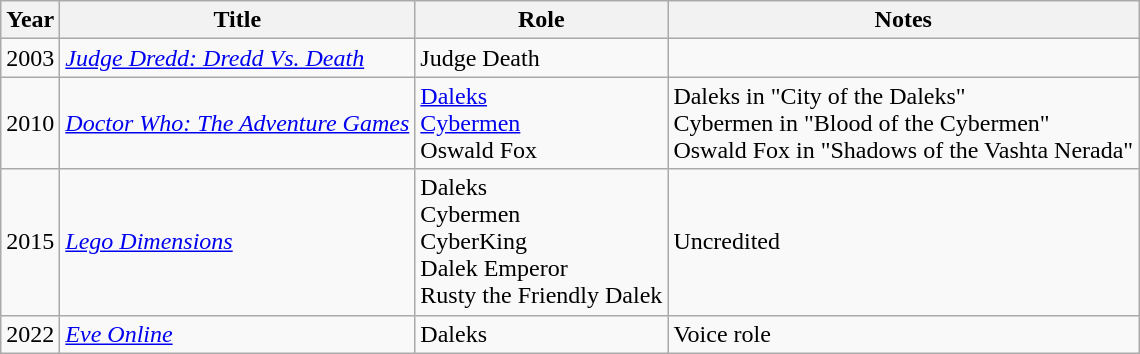<table class="wikitable">
<tr>
<th>Year</th>
<th>Title</th>
<th>Role</th>
<th>Notes</th>
</tr>
<tr>
<td>2003</td>
<td><em><a href='#'>Judge Dredd: Dredd Vs. Death</a></em></td>
<td>Judge Death</td>
<td></td>
</tr>
<tr>
<td>2010</td>
<td><em><a href='#'>Doctor Who: The Adventure Games</a></em></td>
<td><a href='#'>Daleks</a><br><a href='#'>Cybermen</a><br>Oswald Fox</td>
<td>Daleks in "City of the Daleks"<br>Cybermen in "Blood of the Cybermen"<br>Oswald Fox in "Shadows of the Vashta Nerada"</td>
</tr>
<tr>
<td>2015</td>
<td><em><a href='#'>Lego Dimensions</a></em></td>
<td>Daleks<br>Cybermen<br>CyberKing<br>Dalek Emperor<br>Rusty the Friendly Dalek</td>
<td>Uncredited</td>
</tr>
<tr>
<td>2022</td>
<td><em><a href='#'>Eve Online</a></em></td>
<td>Daleks</td>
<td>Voice role</td>
</tr>
</table>
